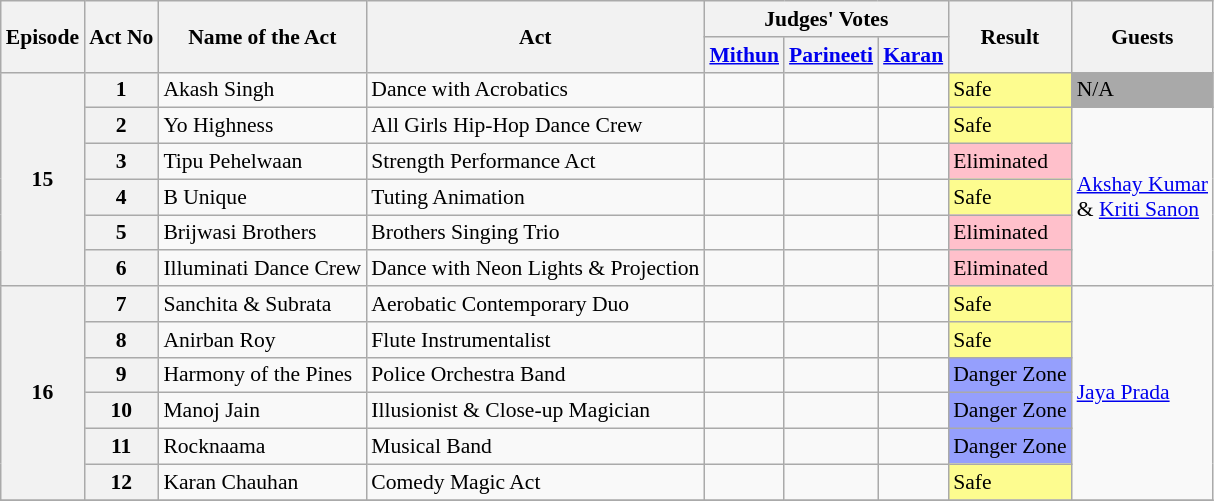<table class="wikitable sortable mw-collapsible" style="font-size: 90%;">
<tr>
<th rowspan="2">Episode</th>
<th rowspan="2">Act No</th>
<th rowspan="2">Name of the Act</th>
<th rowspan="2">Act</th>
<th colspan="3">Judges' Votes</th>
<th rowspan="2">Result</th>
<th rowspan="2">Guests</th>
</tr>
<tr>
<th><a href='#'>Mithun</a></th>
<th><a href='#'>Parineeti</a></th>
<th><a href='#'>Karan</a></th>
</tr>
<tr>
<th rowspan="6">15</th>
<th>1</th>
<td>Akash Singh</td>
<td>Dance with Acrobatics</td>
<td></td>
<td></td>
<td></td>
<td bgcolor="#fdfc8f">Safe</td>
<td bgcolor="darkgray">N/A</td>
</tr>
<tr>
<th>2</th>
<td>Yo Highness</td>
<td>All Girls Hip-Hop Dance Crew</td>
<td></td>
<td></td>
<td></td>
<td bgcolor="#fdfc8f">Safe</td>
<td rowspan="5"><a href='#'>Akshay Kumar</a> <br>& <a href='#'>Kriti Sanon</a></td>
</tr>
<tr>
<th>3</th>
<td>Tipu Pehelwaan</td>
<td>Strength Performance Act</td>
<td></td>
<td></td>
<td></td>
<td bgcolor="#FFC0CB">Eliminated</td>
</tr>
<tr>
<th>4</th>
<td>B Unique</td>
<td>Tuting Animation</td>
<td></td>
<td></td>
<td></td>
<td bgcolor="#fdfc8f">Safe</td>
</tr>
<tr>
<th>5</th>
<td>Brijwasi Brothers</td>
<td>Brothers Singing Trio</td>
<td></td>
<td></td>
<td></td>
<td bgcolor="#FFC0CB">Eliminated</td>
</tr>
<tr>
<th>6</th>
<td>Illuminati Dance Crew</td>
<td>Dance with Neon Lights & Projection</td>
<td></td>
<td></td>
<td></td>
<td bgcolor="#FFC0CB">Eliminated</td>
</tr>
<tr>
<th rowspan="6">16</th>
<th>7</th>
<td>Sanchita & Subrata</td>
<td>Aerobatic Contemporary Duo</td>
<td></td>
<td></td>
<td></td>
<td bgcolor="#fdfc8f">Safe</td>
<td rowspan="6"><a href='#'>Jaya Prada</a></td>
</tr>
<tr>
<th>8</th>
<td>Anirban Roy</td>
<td>Flute Instrumentalist</td>
<td></td>
<td></td>
<td></td>
<td bgcolor="#fdfc8f">Safe</td>
</tr>
<tr>
<th>9</th>
<td>Harmony of the Pines</td>
<td>Police Orchestra Band</td>
<td></td>
<td></td>
<td></td>
<td style="background:#959ffd">Danger Zone</td>
</tr>
<tr>
<th>10</th>
<td>Manoj Jain</td>
<td>Illusionist & Close-up Magician</td>
<td></td>
<td></td>
<td></td>
<td style="background:#959ffd">Danger Zone</td>
</tr>
<tr>
<th>11</th>
<td>Rocknaama</td>
<td>Musical Band</td>
<td></td>
<td></td>
<td></td>
<td style="background:#959ffd">Danger Zone</td>
</tr>
<tr>
<th>12</th>
<td>Karan Chauhan</td>
<td>Comedy Magic Act</td>
<td></td>
<td></td>
<td></td>
<td bgcolor="#fdfc8f">Safe</td>
</tr>
<tr>
</tr>
</table>
